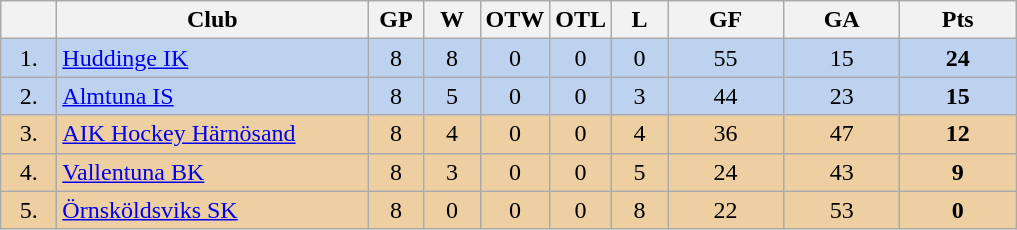<table class="wikitable">
<tr>
<th width="30"></th>
<th width="200">Club</th>
<th width="30">GP</th>
<th width="30">W</th>
<th width="30">OTW</th>
<th width="30">OTL</th>
<th width="30">L</th>
<th width="70">GF</th>
<th width="70">GA</th>
<th width="70">Pts</th>
</tr>
<tr bgcolor="#BCD2EE" align="center">
<td>1.</td>
<td align="left"><a href='#'>Huddinge IK</a></td>
<td>8</td>
<td>8</td>
<td>0</td>
<td>0</td>
<td>0</td>
<td>55</td>
<td>15</td>
<td><strong>24</strong></td>
</tr>
<tr bgcolor="#BCD2EE" align="center">
<td>2.</td>
<td align="left"><a href='#'>Almtuna IS</a></td>
<td>8</td>
<td>5</td>
<td>0</td>
<td>0</td>
<td>3</td>
<td>44</td>
<td>23</td>
<td><strong>15</strong></td>
</tr>
<tr bgcolor="#EECFA1" align="center">
<td>3.</td>
<td align="left"><a href='#'>AIK Hockey Härnösand</a></td>
<td>8</td>
<td>4</td>
<td>0</td>
<td>0</td>
<td>4</td>
<td>36</td>
<td>47</td>
<td><strong>12</strong></td>
</tr>
<tr bgcolor="#EECFA1" align="center">
<td>4.</td>
<td align="left"><a href='#'>Vallentuna BK</a></td>
<td>8</td>
<td>3</td>
<td>0</td>
<td>0</td>
<td>5</td>
<td>24</td>
<td>43</td>
<td><strong>9</strong></td>
</tr>
<tr bgcolor="#EECFA1" align="center">
<td>5.</td>
<td align="left"><a href='#'>Örnsköldsviks SK</a></td>
<td>8</td>
<td>0</td>
<td>0</td>
<td>0</td>
<td>8</td>
<td>22</td>
<td>53</td>
<td><strong>0</strong></td>
</tr>
</table>
